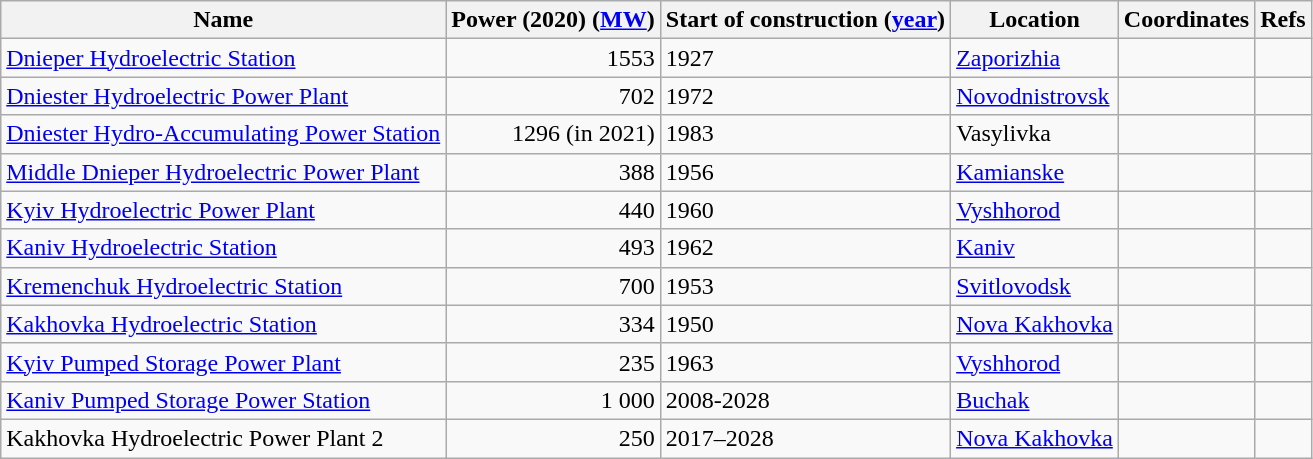<table class="wikitable sortable">
<tr>
<th>Name</th>
<th>Power (2020) (<a href='#'>MW</a>)</th>
<th>Start of construction (<a href='#'>year</a>)</th>
<th>Location</th>
<th>Coordinates</th>
<th>Refs</th>
</tr>
<tr>
<td><a href='#'>Dnieper Hydroelectric Station</a></td>
<td align=right>1553</td>
<td>1927</td>
<td><a href='#'>Zaporizhia</a></td>
<td></td>
<td></td>
</tr>
<tr>
<td><a href='#'>Dniester Hydroelectric Power Plant</a></td>
<td align=right>702</td>
<td>1972</td>
<td><a href='#'>Novodnistrovsk</a></td>
<td></td>
<td></td>
</tr>
<tr>
<td><a href='#'>Dniester Hydro-Accumulating Power Station</a></td>
<td align=right>1296 (in 2021)</td>
<td>1983</td>
<td>Vasylivka</td>
<td></td>
<td></td>
</tr>
<tr>
<td><a href='#'>Middle Dnieper Hydroelectric Power Plant</a></td>
<td align=right>388</td>
<td>1956</td>
<td><a href='#'>Kamianske</a></td>
<td></td>
<td></td>
</tr>
<tr>
<td><a href='#'>Kyiv Hydroelectric Power Plant</a></td>
<td align=right>440</td>
<td>1960</td>
<td><a href='#'>Vyshhorod</a></td>
<td></td>
<td></td>
</tr>
<tr>
<td><a href='#'>Kaniv Hydroelectric Station</a></td>
<td align=right>493</td>
<td>1962</td>
<td><a href='#'>Kaniv</a></td>
<td></td>
<td></td>
</tr>
<tr>
<td><a href='#'>Kremenchuk Hydroelectric Station</a></td>
<td align=right>700</td>
<td>1953</td>
<td><a href='#'>Svitlovodsk</a></td>
<td></td>
<td></td>
</tr>
<tr>
<td><a href='#'>Kakhovka Hydroelectric Station</a></td>
<td align=right>334</td>
<td>1950</td>
<td><a href='#'>Nova Kakhovka</a></td>
<td></td>
<td></td>
</tr>
<tr>
<td><a href='#'>Kyiv Pumped Storage Power Plant</a></td>
<td align=right>235</td>
<td>1963</td>
<td><a href='#'>Vyshhorod</a></td>
<td></td>
<td></td>
</tr>
<tr>
<td><a href='#'>Kaniv Pumped Storage Power Station</a></td>
<td align=right>1 000</td>
<td>2008-2028</td>
<td><a href='#'>Buchak</a></td>
<td></td>
<td></td>
</tr>
<tr>
<td>Kakhovka Hydroelectric Power Plant 2</td>
<td align=right>250</td>
<td>2017–2028</td>
<td><a href='#'>Nova Kakhovka</a></td>
<td></td>
<td></td>
</tr>
</table>
